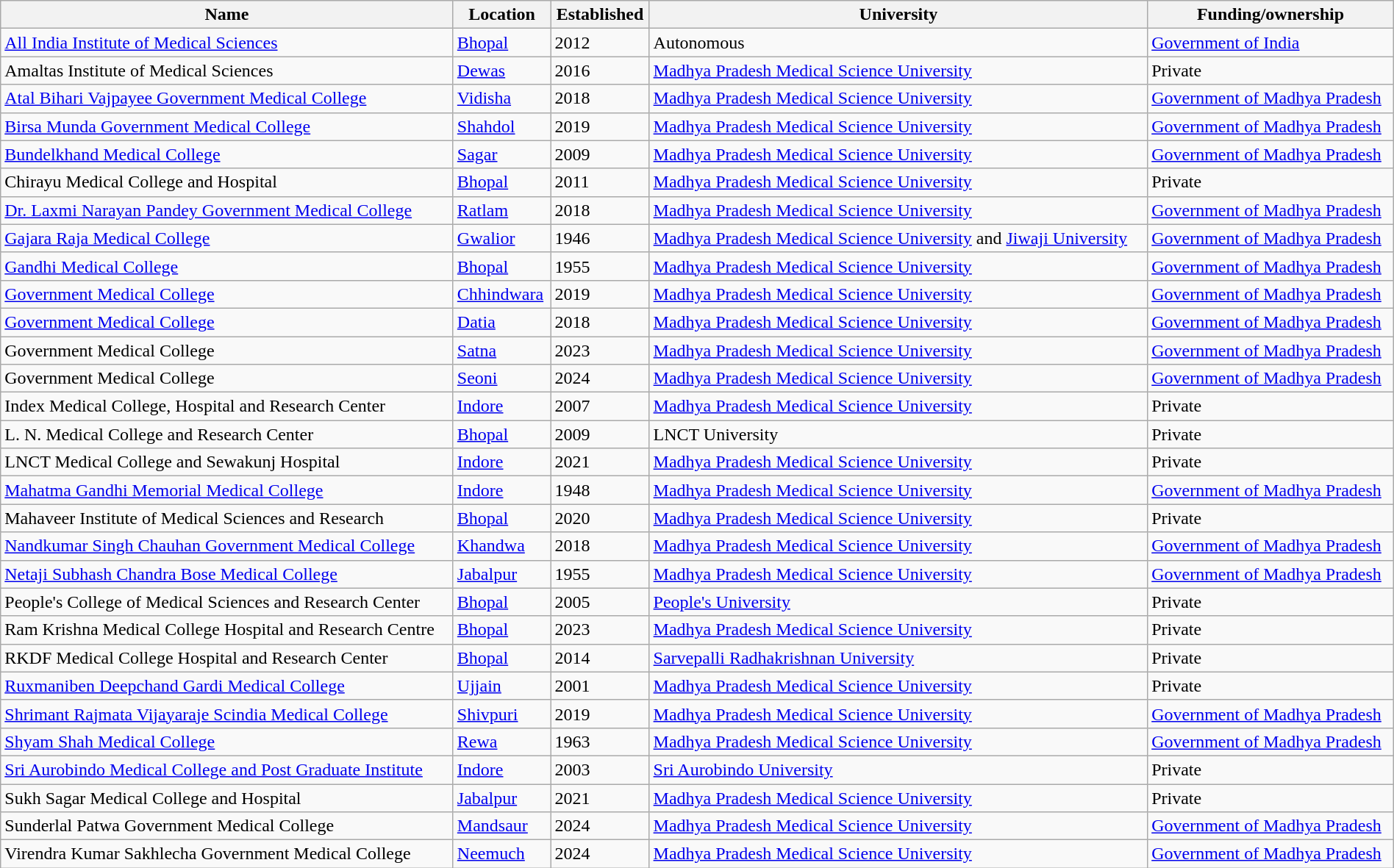<table class="wikitable sortable" style="width:100%">
<tr>
<th>Name</th>
<th>Location</th>
<th>Established</th>
<th>University</th>
<th>Funding/ownership</th>
</tr>
<tr>
<td><a href='#'>All India Institute of Medical Sciences</a></td>
<td><a href='#'>Bhopal</a></td>
<td>2012</td>
<td>Autonomous</td>
<td><a href='#'>Government of India</a></td>
</tr>
<tr>
<td>Amaltas Institute of Medical Sciences</td>
<td><a href='#'>Dewas</a></td>
<td>2016</td>
<td><a href='#'>Madhya Pradesh Medical Science University</a></td>
<td>Private</td>
</tr>
<tr>
<td><a href='#'>Atal Bihari Vajpayee Government Medical College</a></td>
<td><a href='#'>Vidisha</a></td>
<td>2018</td>
<td><a href='#'>Madhya Pradesh Medical Science University</a></td>
<td><a href='#'>Government of Madhya Pradesh</a></td>
</tr>
<tr>
<td><a href='#'>Birsa Munda Government Medical College</a></td>
<td><a href='#'>Shahdol</a></td>
<td>2019</td>
<td><a href='#'>Madhya Pradesh Medical Science University</a></td>
<td><a href='#'>Government of Madhya Pradesh</a></td>
</tr>
<tr>
<td><a href='#'>Bundelkhand Medical College</a></td>
<td><a href='#'>Sagar</a></td>
<td>2009</td>
<td><a href='#'>Madhya Pradesh Medical Science University</a></td>
<td><a href='#'>Government of Madhya Pradesh</a></td>
</tr>
<tr>
<td>Chirayu Medical College and Hospital</td>
<td><a href='#'>Bhopal</a></td>
<td>2011</td>
<td><a href='#'>Madhya Pradesh Medical Science University</a></td>
<td>Private</td>
</tr>
<tr>
<td><a href='#'>Dr. Laxmi Narayan Pandey Government Medical College</a></td>
<td><a href='#'>Ratlam</a></td>
<td>2018</td>
<td><a href='#'>Madhya Pradesh Medical Science University</a></td>
<td><a href='#'>Government of Madhya Pradesh</a></td>
</tr>
<tr>
<td><a href='#'>Gajara Raja Medical College</a></td>
<td><a href='#'>Gwalior</a></td>
<td>1946</td>
<td><a href='#'>Madhya Pradesh Medical Science University</a> and <a href='#'>Jiwaji University</a></td>
<td><a href='#'>Government of Madhya Pradesh</a></td>
</tr>
<tr>
<td><a href='#'>Gandhi Medical College</a></td>
<td><a href='#'>Bhopal</a></td>
<td>1955</td>
<td><a href='#'>Madhya Pradesh Medical Science University</a></td>
<td><a href='#'>Government of Madhya Pradesh</a></td>
</tr>
<tr>
<td><a href='#'>Government Medical College</a></td>
<td><a href='#'>Chhindwara</a></td>
<td>2019</td>
<td><a href='#'>Madhya Pradesh Medical Science University</a></td>
<td><a href='#'>Government of Madhya Pradesh</a></td>
</tr>
<tr>
<td><a href='#'>Government Medical College</a></td>
<td><a href='#'>Datia</a></td>
<td>2018</td>
<td><a href='#'>Madhya Pradesh Medical Science University</a></td>
<td><a href='#'>Government of Madhya Pradesh</a></td>
</tr>
<tr>
<td>Government Medical College</td>
<td><a href='#'>Satna</a></td>
<td>2023</td>
<td><a href='#'>Madhya Pradesh Medical Science University</a></td>
<td><a href='#'>Government of Madhya Pradesh</a></td>
</tr>
<tr>
<td>Government Medical College</td>
<td><a href='#'>Seoni</a></td>
<td>2024</td>
<td><a href='#'>Madhya Pradesh Medical Science University</a></td>
<td><a href='#'>Government of Madhya Pradesh</a></td>
</tr>
<tr>
<td>Index Medical College, Hospital and Research Center</td>
<td><a href='#'>Indore</a></td>
<td>2007</td>
<td><a href='#'>Madhya Pradesh Medical Science University</a></td>
<td>Private</td>
</tr>
<tr>
<td>L. N. Medical College and Research Center</td>
<td><a href='#'>Bhopal</a></td>
<td>2009</td>
<td>LNCT University</td>
<td>Private</td>
</tr>
<tr>
<td>LNCT Medical College and Sewakunj Hospital</td>
<td><a href='#'>Indore</a></td>
<td>2021</td>
<td><a href='#'>Madhya Pradesh Medical Science University</a></td>
<td>Private</td>
</tr>
<tr>
<td><a href='#'>Mahatma Gandhi Memorial Medical College</a></td>
<td><a href='#'>Indore</a></td>
<td>1948</td>
<td><a href='#'>Madhya Pradesh Medical Science University</a></td>
<td><a href='#'>Government of Madhya Pradesh</a></td>
</tr>
<tr>
<td>Mahaveer Institute of Medical Sciences and Research</td>
<td><a href='#'>Bhopal</a></td>
<td>2020</td>
<td><a href='#'>Madhya Pradesh Medical Science University</a></td>
<td>Private</td>
</tr>
<tr>
<td><a href='#'>Nandkumar Singh Chauhan Government Medical College</a></td>
<td><a href='#'>Khandwa</a></td>
<td>2018</td>
<td><a href='#'>Madhya Pradesh Medical Science University</a></td>
<td><a href='#'>Government of Madhya Pradesh</a></td>
</tr>
<tr>
<td><a href='#'>Netaji Subhash Chandra Bose Medical College</a></td>
<td><a href='#'>Jabalpur</a></td>
<td>1955</td>
<td><a href='#'>Madhya Pradesh Medical Science University</a></td>
<td><a href='#'>Government of Madhya Pradesh</a></td>
</tr>
<tr>
<td>People's College of Medical Sciences and Research Center</td>
<td><a href='#'>Bhopal</a></td>
<td>2005</td>
<td><a href='#'>People's University</a></td>
<td>Private</td>
</tr>
<tr>
<td>Ram Krishna Medical College Hospital and Research Centre</td>
<td><a href='#'>Bhopal</a></td>
<td>2023</td>
<td><a href='#'>Madhya Pradesh Medical Science University</a></td>
<td>Private</td>
</tr>
<tr>
<td>RKDF Medical College Hospital and Research Center</td>
<td><a href='#'>Bhopal</a></td>
<td>2014</td>
<td><a href='#'>Sarvepalli Radhakrishnan University</a></td>
<td>Private</td>
</tr>
<tr>
<td><a href='#'>Ruxmaniben Deepchand Gardi Medical College</a></td>
<td><a href='#'>Ujjain</a></td>
<td>2001</td>
<td><a href='#'>Madhya Pradesh Medical Science University</a></td>
<td>Private</td>
</tr>
<tr>
<td><a href='#'>Shrimant Rajmata Vijayaraje Scindia Medical College</a></td>
<td><a href='#'>Shivpuri</a></td>
<td>2019</td>
<td><a href='#'>Madhya Pradesh Medical Science University</a></td>
<td><a href='#'>Government of Madhya Pradesh</a></td>
</tr>
<tr>
<td><a href='#'>Shyam Shah Medical College</a></td>
<td><a href='#'>Rewa</a></td>
<td>1963</td>
<td><a href='#'>Madhya Pradesh Medical Science University</a></td>
<td><a href='#'>Government of Madhya Pradesh</a></td>
</tr>
<tr>
<td><a href='#'>Sri Aurobindo Medical College and Post Graduate Institute</a></td>
<td><a href='#'>Indore</a></td>
<td>2003</td>
<td><a href='#'>Sri Aurobindo University</a></td>
<td>Private</td>
</tr>
<tr>
<td>Sukh Sagar Medical College and Hospital</td>
<td><a href='#'>Jabalpur</a></td>
<td>2021</td>
<td><a href='#'>Madhya Pradesh Medical Science University</a></td>
<td>Private</td>
</tr>
<tr>
<td>Sunderlal Patwa Government Medical College</td>
<td><a href='#'>Mandsaur</a></td>
<td>2024</td>
<td><a href='#'>Madhya Pradesh Medical Science University</a></td>
<td><a href='#'>Government of Madhya Pradesh</a></td>
</tr>
<tr>
<td>Virendra Kumar Sakhlecha Government Medical College</td>
<td><a href='#'>Neemuch</a></td>
<td>2024</td>
<td><a href='#'>Madhya Pradesh Medical Science University</a></td>
<td><a href='#'>Government of Madhya Pradesh</a></td>
</tr>
</table>
